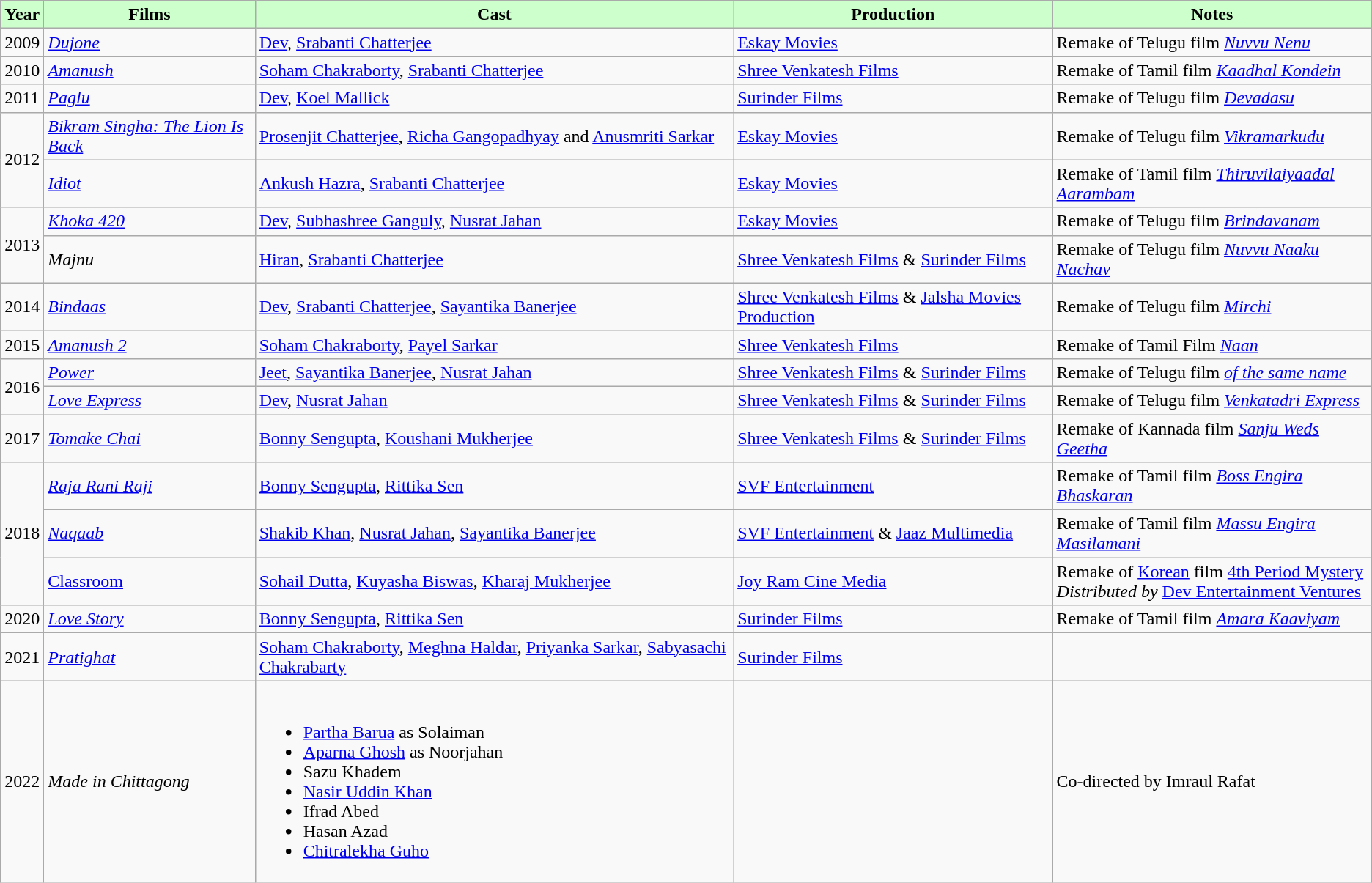<table class="wikitable sortable">
<tr>
<th style="background:#cfc; text-align:center;"><strong>Year</strong></th>
<th style="background:#cfc; text-align:center;"><strong>Films</strong></th>
<th style="background:#cfc; text-align:center;"><strong>Cast</strong></th>
<th style="background:#cfc; text-align:center;"><strong>Production</strong></th>
<th style="background:#cfc; text-align:center;"><strong>Notes</strong></th>
</tr>
<tr>
<td>2009</td>
<td><em><a href='#'>Dujone</a></em></td>
<td><a href='#'>Dev</a>, <a href='#'>Srabanti Chatterjee</a></td>
<td><a href='#'>Eskay Movies</a></td>
<td>Remake of Telugu film <em><a href='#'>Nuvvu Nenu</a></em></td>
</tr>
<tr>
<td>2010</td>
<td><em><a href='#'>Amanush</a></em></td>
<td><a href='#'>Soham Chakraborty</a>, <a href='#'>Srabanti Chatterjee</a></td>
<td><a href='#'>Shree Venkatesh Films</a></td>
<td>Remake of Tamil film <em><a href='#'>Kaadhal Kondein</a></em></td>
</tr>
<tr>
<td>2011</td>
<td><em><a href='#'>Paglu</a></em></td>
<td><a href='#'>Dev</a>, <a href='#'>Koel Mallick</a></td>
<td><a href='#'>Surinder Films</a></td>
<td>Remake of Telugu film <em><a href='#'>Devadasu</a></em></td>
</tr>
<tr>
<td rowspan="2">2012</td>
<td><em><a href='#'>Bikram Singha: The Lion Is Back</a></em></td>
<td><a href='#'>Prosenjit Chatterjee</a>, <a href='#'>Richa Gangopadhyay</a> and <a href='#'>Anusmriti Sarkar</a></td>
<td><a href='#'>Eskay Movies</a></td>
<td>Remake of Telugu film <em><a href='#'>Vikramarkudu</a></em></td>
</tr>
<tr>
<td><em><a href='#'>Idiot</a></em></td>
<td><a href='#'>Ankush Hazra</a>, <a href='#'>Srabanti Chatterjee</a></td>
<td><a href='#'>Eskay Movies</a></td>
<td>Remake of Tamil film <em><a href='#'>Thiruvilaiyaadal Aarambam</a></em></td>
</tr>
<tr>
<td rowspan="2">2013</td>
<td><em><a href='#'>Khoka 420</a></em></td>
<td><a href='#'>Dev</a>, <a href='#'>Subhashree Ganguly</a>, <a href='#'>Nusrat Jahan</a></td>
<td><a href='#'>Eskay Movies</a></td>
<td>Remake of Telugu film <em><a href='#'>Brindavanam</a></em></td>
</tr>
<tr>
<td><em>Majnu</em></td>
<td><a href='#'>Hiran</a>, <a href='#'>Srabanti Chatterjee</a></td>
<td><a href='#'>Shree Venkatesh Films</a> & <a href='#'>Surinder Films</a></td>
<td>Remake of Telugu film <em><a href='#'>Nuvvu Naaku Nachav</a></em></td>
</tr>
<tr>
<td>2014</td>
<td><em><a href='#'>Bindaas</a></em></td>
<td><a href='#'>Dev</a>, <a href='#'>Srabanti Chatterjee</a>, <a href='#'>Sayantika Banerjee</a></td>
<td><a href='#'>Shree Venkatesh Films</a> & <a href='#'>Jalsha Movies Production</a></td>
<td>Remake of Telugu film <em><a href='#'>Mirchi</a></em></td>
</tr>
<tr>
<td>2015</td>
<td><em><a href='#'>Amanush 2</a></em></td>
<td><a href='#'>Soham Chakraborty</a>, <a href='#'>Payel Sarkar</a></td>
<td><a href='#'>Shree Venkatesh Films</a></td>
<td>Remake of Tamil Film <em><a href='#'>Naan</a></em></td>
</tr>
<tr>
<td rowspan="2">2016</td>
<td><em><a href='#'>Power</a></em></td>
<td><a href='#'>Jeet</a>, <a href='#'>Sayantika Banerjee</a>, <a href='#'>Nusrat Jahan</a></td>
<td><a href='#'>Shree Venkatesh Films</a> & <a href='#'>Surinder Films</a></td>
<td>Remake of Telugu film <em><a href='#'>of the same name</a></em></td>
</tr>
<tr>
<td><em><a href='#'>Love Express</a></em></td>
<td><a href='#'>Dev</a>, <a href='#'>Nusrat Jahan</a></td>
<td><a href='#'>Shree Venkatesh Films</a> & <a href='#'>Surinder Films</a></td>
<td>Remake of Telugu film <em><a href='#'>Venkatadri Express</a></em></td>
</tr>
<tr>
<td>2017</td>
<td><em><a href='#'>Tomake Chai</a></em></td>
<td><a href='#'>Bonny Sengupta</a>, <a href='#'>Koushani Mukherjee</a></td>
<td><a href='#'>Shree Venkatesh Films</a> & <a href='#'>Surinder Films</a></td>
<td>Remake of Kannada film <em><a href='#'>Sanju Weds Geetha</a></em></td>
</tr>
<tr>
<td rowspan="3">2018</td>
<td><em><a href='#'>Raja Rani Raji</a></em></td>
<td><a href='#'>Bonny Sengupta</a>, <a href='#'>Rittika Sen</a></td>
<td><a href='#'>SVF Entertainment</a></td>
<td>Remake of Tamil film <em><a href='#'>Boss Engira Bhaskaran</a></em></td>
</tr>
<tr>
<td><em><a href='#'>Naqaab</a></em></td>
<td><a href='#'>Shakib Khan</a>, <a href='#'>Nusrat Jahan</a>, <a href='#'>Sayantika Banerjee</a></td>
<td><a href='#'>SVF Entertainment</a> & <a href='#'>Jaaz Multimedia</a></td>
<td>Remake of Tamil film <em><a href='#'>Massu Engira Masilamani</a><strong></td>
</tr>
<tr>
<td></em><a href='#'>Classroom</a><em></td>
<td><a href='#'>Sohail Dutta</a>, <a href='#'>Kuyasha Biswas</a>, <a href='#'>Kharaj Mukherjee</a></td>
<td><a href='#'>Joy Ram Cine Media</a></td>
<td>Remake of <a href='#'>Korean</a> film </em><a href='#'>4th Period Mystery</a><em><br>Distributed by </em><a href='#'>Dev Entertainment Ventures</a></strong></td>
</tr>
<tr>
<td>2020</td>
<td><em><a href='#'>Love Story</a></em></td>
<td><a href='#'>Bonny Sengupta</a>, <a href='#'>Rittika Sen</a></td>
<td><a href='#'>Surinder Films</a></td>
<td>Remake of Tamil film <em><a href='#'>Amara Kaaviyam</a></em></td>
</tr>
<tr>
<td>2021</td>
<td><em><a href='#'>Pratighat</a></em></td>
<td><a href='#'>Soham Chakraborty</a>, <a href='#'>Meghna Haldar</a>, <a href='#'>Priyanka Sarkar</a>, <a href='#'>Sabyasachi Chakrabarty</a></td>
<td><a href='#'>Surinder Films</a></td>
<td></td>
</tr>
<tr>
<td>2022</td>
<td><em>Made in Chittagong</em></td>
<td><br><ul><li><a href='#'>Partha Barua</a> as Solaiman</li><li><a href='#'>Aparna Ghosh</a> as Noorjahan</li><li>Sazu Khadem</li><li><a href='#'>Nasir Uddin Khan</a></li><li>Ifrad Abed</li><li>Hasan Azad</li><li><a href='#'>Chitralekha Guho</a></li></ul></td>
<td></td>
<td>Co-directed by Imraul Rafat</td>
</tr>
</table>
